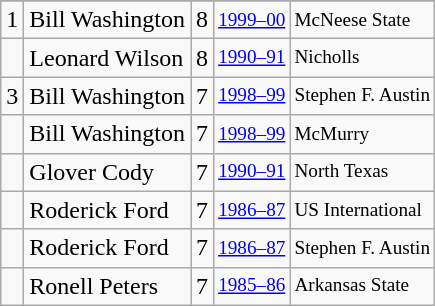<table class="wikitable">
<tr>
</tr>
<tr>
<td>1</td>
<td>Bill Washington</td>
<td>8</td>
<td style="font-size:80%;"><a href='#'>1999–00</a></td>
<td style="font-size:80%;">McNeese State</td>
</tr>
<tr>
<td></td>
<td>Leonard Wilson</td>
<td>8</td>
<td style="font-size:80%;"><a href='#'>1990–91</a></td>
<td style="font-size:80%;">Nicholls</td>
</tr>
<tr>
<td>3</td>
<td>Bill Washington</td>
<td>7</td>
<td style="font-size:80%;"><a href='#'>1998–99</a></td>
<td style="font-size:80%;">Stephen F. Austin</td>
</tr>
<tr>
<td></td>
<td>Bill Washington</td>
<td>7</td>
<td style="font-size:80%;"><a href='#'>1998–99</a></td>
<td style="font-size:80%;">McMurry</td>
</tr>
<tr>
<td></td>
<td>Glover Cody</td>
<td>7</td>
<td style="font-size:80%;"><a href='#'>1990–91</a></td>
<td style="font-size:80%;">North Texas</td>
</tr>
<tr>
<td></td>
<td>Roderick Ford</td>
<td>7</td>
<td style="font-size:80%;"><a href='#'>1986–87</a></td>
<td style="font-size:80%;">US International</td>
</tr>
<tr>
<td></td>
<td>Roderick Ford</td>
<td>7</td>
<td style="font-size:80%;"><a href='#'>1986–87</a></td>
<td style="font-size:80%;">Stephen F. Austin</td>
</tr>
<tr>
<td></td>
<td>Ronell Peters</td>
<td>7</td>
<td style="font-size:80%;"><a href='#'>1985–86</a></td>
<td style="font-size:80%;">Arkansas State</td>
</tr>
</table>
